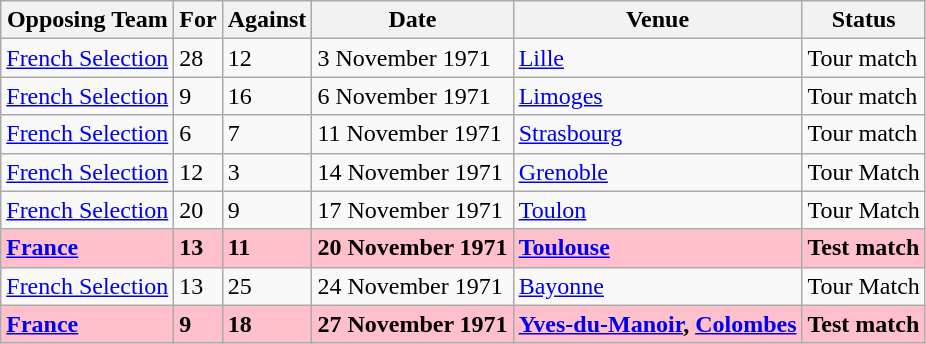<table class=wikitable>
<tr>
<th>Opposing Team</th>
<th>For</th>
<th>Against</th>
<th>Date</th>
<th>Venue</th>
<th>Status</th>
</tr>
<tr>
<td><a href='#'>French Selection</a></td>
<td>28</td>
<td>12</td>
<td>3 November 1971</td>
<td><a href='#'>Lille</a></td>
<td>Tour match</td>
</tr>
<tr>
<td><a href='#'>French Selection</a></td>
<td>9</td>
<td>16</td>
<td>6 November 1971</td>
<td><a href='#'>Limoges</a></td>
<td>Tour match</td>
</tr>
<tr>
<td><a href='#'>French Selection</a></td>
<td>6</td>
<td>7</td>
<td>11 November 1971</td>
<td><a href='#'>Strasbourg</a></td>
<td>Tour match</td>
</tr>
<tr>
<td><a href='#'>French Selection</a></td>
<td>12</td>
<td>3</td>
<td>14 November 1971</td>
<td><a href='#'>Grenoble</a></td>
<td>Tour Match</td>
</tr>
<tr>
<td><a href='#'>French Selection</a></td>
<td>20</td>
<td>9</td>
<td>17 November 1971</td>
<td><a href='#'>Toulon</a></td>
<td>Tour Match</td>
</tr>
<tr bgcolor=pink>
<td><strong><a href='#'>France</a></strong></td>
<td><strong>13</strong></td>
<td><strong>11</strong></td>
<td><strong>20 November 1971</strong></td>
<td><strong><a href='#'>Toulouse</a></strong></td>
<td><strong>Test match</strong></td>
</tr>
<tr>
<td><a href='#'>French Selection</a></td>
<td>13</td>
<td>25</td>
<td>24 November 1971</td>
<td><a href='#'>Bayonne</a></td>
<td>Tour Match</td>
</tr>
<tr bgcolor=pink>
<td><strong><a href='#'>France</a></strong></td>
<td><strong>9</strong></td>
<td><strong>18</strong></td>
<td><strong>27 November 1971</strong></td>
<td><strong><a href='#'>Yves-du-Manoir</a>, <a href='#'>Colombes</a></strong></td>
<td><strong>Test match</strong></td>
</tr>
</table>
